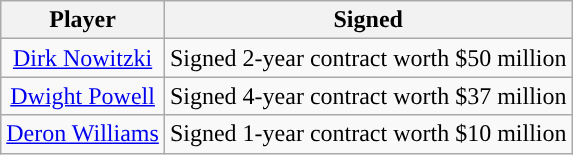<table class="wikitable sortable sortable">
<tr>
<th>Player</th>
<th>Signed</th>
</tr>
<tr style="text-align: center">
<td><a href='#'>Dirk Nowitzki</a></td>
<td>Signed 2-year contract worth $50 million</td>
</tr>
<tr style="text-align: center">
<td><a href='#'>Dwight Powell</a></td>
<td>Signed 4-year contract worth $37 million</td>
</tr>
<tr style="text-align: center">
<td><a href='#'>Deron Williams</a></td>
<td>Signed 1-year contract worth $10 million</td>
</tr>
</table>
